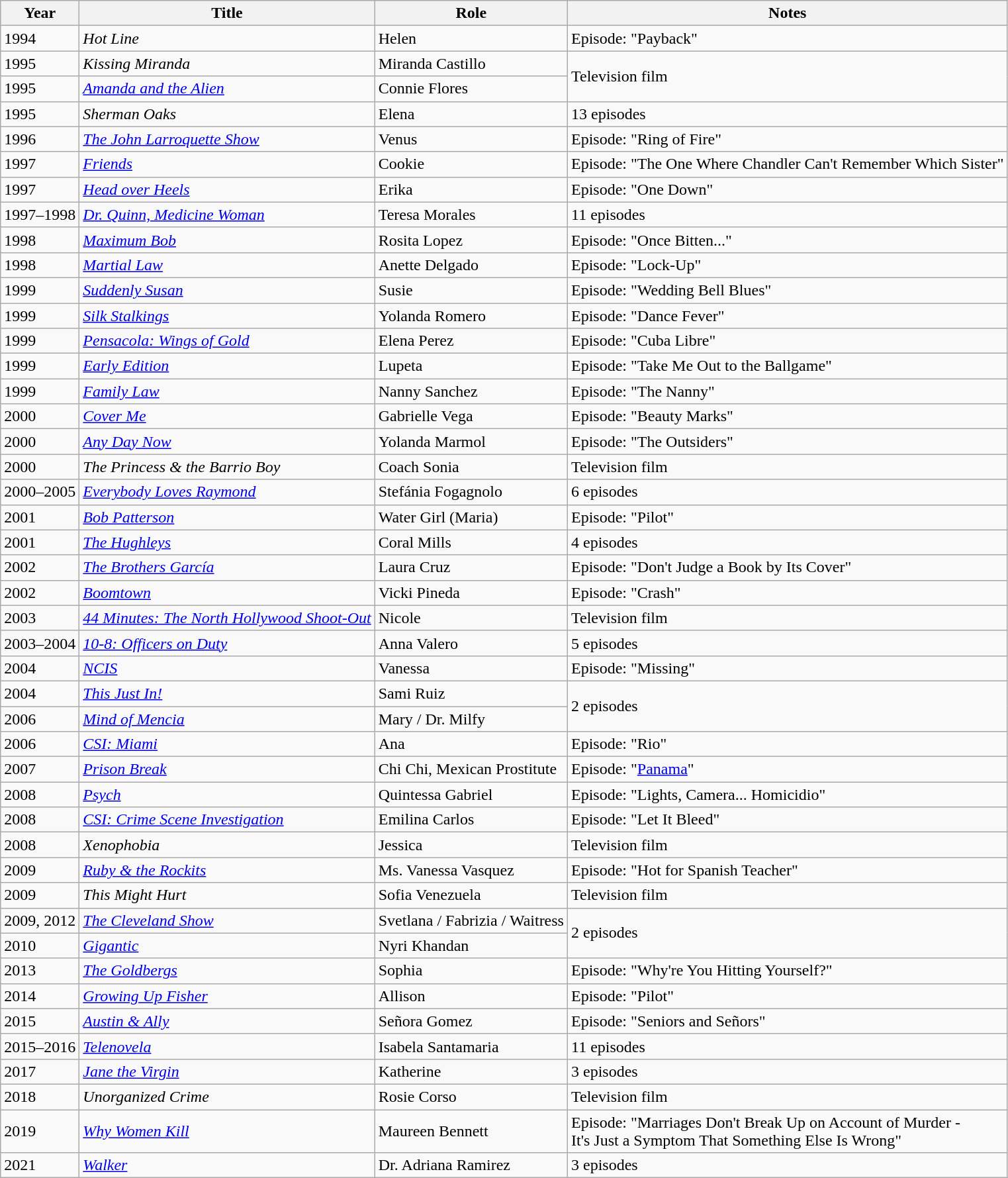<table class="wikitable sortable">
<tr>
<th>Year</th>
<th>Title</th>
<th>Role</th>
<th>Notes</th>
</tr>
<tr>
<td>1994</td>
<td><em>Hot Line</em></td>
<td>Helen</td>
<td>Episode: "Payback"</td>
</tr>
<tr>
<td>1995</td>
<td><em>Kissing Miranda</em></td>
<td>Miranda Castillo</td>
<td rowspan="2">Television film</td>
</tr>
<tr>
<td>1995</td>
<td><em><a href='#'>Amanda and the Alien</a></em></td>
<td>Connie Flores</td>
</tr>
<tr>
<td>1995</td>
<td><em>Sherman Oaks</em></td>
<td>Elena</td>
<td>13 episodes</td>
</tr>
<tr>
<td>1996</td>
<td><em><a href='#'>The John Larroquette Show</a></em></td>
<td>Venus</td>
<td>Episode: "Ring of Fire"</td>
</tr>
<tr>
<td>1997</td>
<td><em><a href='#'>Friends</a></em></td>
<td>Cookie</td>
<td>Episode: "The One Where Chandler Can't Remember Which Sister"</td>
</tr>
<tr>
<td>1997</td>
<td><a href='#'><em>Head over Heels</em></a></td>
<td>Erika</td>
<td>Episode: "One Down"</td>
</tr>
<tr>
<td>1997–1998</td>
<td><em><a href='#'>Dr. Quinn, Medicine Woman</a></em></td>
<td>Teresa Morales</td>
<td>11 episodes</td>
</tr>
<tr>
<td>1998</td>
<td><em><a href='#'>Maximum Bob</a></em></td>
<td>Rosita Lopez</td>
<td>Episode: "Once Bitten..."</td>
</tr>
<tr>
<td>1998</td>
<td><a href='#'><em>Martial Law</em></a></td>
<td>Anette Delgado</td>
<td>Episode: "Lock-Up"</td>
</tr>
<tr>
<td>1999</td>
<td><em><a href='#'>Suddenly Susan</a></em></td>
<td>Susie</td>
<td>Episode: "Wedding Bell Blues"</td>
</tr>
<tr>
<td>1999</td>
<td><em><a href='#'>Silk Stalkings</a></em></td>
<td>Yolanda Romero</td>
<td>Episode: "Dance Fever"</td>
</tr>
<tr>
<td>1999</td>
<td><em><a href='#'>Pensacola: Wings of Gold</a></em></td>
<td>Elena Perez</td>
<td>Episode: "Cuba Libre"</td>
</tr>
<tr>
<td>1999</td>
<td><em><a href='#'>Early Edition</a></em></td>
<td>Lupeta</td>
<td>Episode: "Take Me Out to the Ballgame"</td>
</tr>
<tr>
<td>1999</td>
<td><a href='#'><em>Family Law</em></a></td>
<td>Nanny Sanchez</td>
<td>Episode: "The Nanny"</td>
</tr>
<tr>
<td>2000</td>
<td><a href='#'><em>Cover Me</em></a></td>
<td>Gabrielle Vega</td>
<td>Episode: "Beauty Marks"</td>
</tr>
<tr>
<td>2000</td>
<td><a href='#'><em>Any Day Now</em></a></td>
<td>Yolanda Marmol</td>
<td>Episode: "The Outsiders"</td>
</tr>
<tr>
<td>2000</td>
<td><em>The Princess & the Barrio Boy</em></td>
<td>Coach Sonia</td>
<td>Television film</td>
</tr>
<tr>
<td>2000–2005</td>
<td><em><a href='#'>Everybody Loves Raymond</a></em></td>
<td>Stefánia Fogagnolo</td>
<td>6 episodes</td>
</tr>
<tr>
<td>2001</td>
<td><a href='#'><em>Bob Patterson</em></a></td>
<td>Water Girl (Maria)</td>
<td>Episode: "Pilot"</td>
</tr>
<tr>
<td>2001</td>
<td><em><a href='#'>The Hughleys</a></em></td>
<td>Coral Mills</td>
<td>4 episodes</td>
</tr>
<tr>
<td>2002</td>
<td><em><a href='#'>The Brothers García</a></em></td>
<td>Laura Cruz</td>
<td>Episode: "Don't Judge a Book by Its Cover"</td>
</tr>
<tr>
<td>2002</td>
<td><a href='#'><em>Boomtown</em></a></td>
<td>Vicki Pineda</td>
<td>Episode: "Crash"</td>
</tr>
<tr>
<td>2003</td>
<td><em><a href='#'>44 Minutes: The North Hollywood Shoot-Out</a></em></td>
<td>Nicole</td>
<td>Television film</td>
</tr>
<tr>
<td>2003–2004</td>
<td><em><a href='#'>10-8: Officers on Duty</a></em></td>
<td>Anna Valero</td>
<td>5 episodes</td>
</tr>
<tr>
<td>2004</td>
<td><a href='#'><em>NCIS</em></a></td>
<td>Vanessa</td>
<td>Episode: "Missing"</td>
</tr>
<tr>
<td>2004</td>
<td><em><a href='#'>This Just In!</a></em></td>
<td>Sami Ruiz</td>
<td rowspan="2">2 episodes</td>
</tr>
<tr>
<td>2006</td>
<td><em><a href='#'>Mind of Mencia</a></em></td>
<td>Mary / Dr. Milfy</td>
</tr>
<tr>
<td>2006</td>
<td><em><a href='#'>CSI: Miami</a></em></td>
<td>Ana</td>
<td>Episode: "Rio"</td>
</tr>
<tr>
<td>2007</td>
<td><em><a href='#'>Prison Break</a></em></td>
<td>Chi Chi, Mexican Prostitute</td>
<td>Episode: "<a href='#'>Panama</a>"</td>
</tr>
<tr>
<td>2008</td>
<td><em><a href='#'>Psych</a></em></td>
<td>Quintessa Gabriel</td>
<td>Episode: "Lights, Camera... Homicidio"</td>
</tr>
<tr>
<td>2008</td>
<td><em><a href='#'>CSI: Crime Scene Investigation</a></em></td>
<td>Emilina Carlos</td>
<td>Episode: "Let It Bleed"</td>
</tr>
<tr>
<td>2008</td>
<td><em>Xenophobia</em></td>
<td>Jessica</td>
<td>Television film</td>
</tr>
<tr>
<td>2009</td>
<td><em><a href='#'>Ruby & the Rockits</a></em></td>
<td>Ms. Vanessa Vasquez</td>
<td>Episode: "Hot for Spanish Teacher"</td>
</tr>
<tr>
<td>2009</td>
<td><em>This Might Hurt</em></td>
<td>Sofia Venezuela</td>
<td>Television film</td>
</tr>
<tr>
<td>2009, 2012</td>
<td><em><a href='#'>The Cleveland Show</a></em></td>
<td>Svetlana / Fabrizia / Waitress</td>
<td rowspan="2">2 episodes</td>
</tr>
<tr>
<td>2010</td>
<td><a href='#'><em>Gigantic</em></a></td>
<td>Nyri Khandan</td>
</tr>
<tr>
<td>2013</td>
<td><a href='#'><em>The Goldbergs</em></a></td>
<td>Sophia</td>
<td>Episode: "Why're You Hitting Yourself?"</td>
</tr>
<tr>
<td>2014</td>
<td><em><a href='#'>Growing Up Fisher</a></em></td>
<td>Allison</td>
<td>Episode: "Pilot"</td>
</tr>
<tr>
<td>2015</td>
<td><em><a href='#'>Austin & Ally</a></em></td>
<td>Señora Gomez</td>
<td>Episode: "Seniors and Señors"</td>
</tr>
<tr>
<td>2015–2016</td>
<td><a href='#'><em>Telenovela</em></a></td>
<td>Isabela Santamaria</td>
<td>11 episodes</td>
</tr>
<tr>
<td>2017</td>
<td><em><a href='#'>Jane the Virgin</a></em></td>
<td>Katherine</td>
<td>3 episodes</td>
</tr>
<tr>
<td>2018</td>
<td><em>Unorganized Crime</em></td>
<td>Rosie Corso</td>
<td>Television film</td>
</tr>
<tr>
<td>2019</td>
<td><em><a href='#'>Why Women Kill</a></em></td>
<td>Maureen Bennett</td>
<td>Episode: "Marriages Don't Break Up on Account of Murder -<br>It's Just a Symptom That Something Else Is Wrong"</td>
</tr>
<tr>
<td>2021</td>
<td><a href='#'><em>Walker</em></a></td>
<td>Dr. Adriana Ramirez</td>
<td>3 episodes</td>
</tr>
</table>
